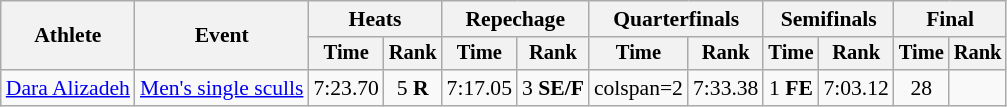<table class=wikitable style=font-size:90%;text-align:center>
<tr>
<th rowspan=2>Athlete</th>
<th rowspan=2>Event</th>
<th colspan=2>Heats</th>
<th colspan=2>Repechage</th>
<th colspan=2>Quarterfinals</th>
<th colspan=2>Semifinals</th>
<th colspan=2>Final</th>
</tr>
<tr style=font-size:95%>
<th>Time</th>
<th>Rank</th>
<th>Time</th>
<th>Rank</th>
<th>Time</th>
<th>Rank</th>
<th>Time</th>
<th>Rank</th>
<th>Time</th>
<th>Rank</th>
</tr>
<tr>
<td align=left><a href='#'>Dara Alizadeh</a></td>
<td align=left><a href='#'>Men's single sculls</a></td>
<td>7:23.70</td>
<td>5 <strong>R</strong></td>
<td>7:17.05</td>
<td>3 <strong>SE/F</strong></td>
<td>colspan=2 </td>
<td>7:33.38</td>
<td>1 <strong>FE</strong></td>
<td>7:03.12</td>
<td>28</td>
</tr>
</table>
